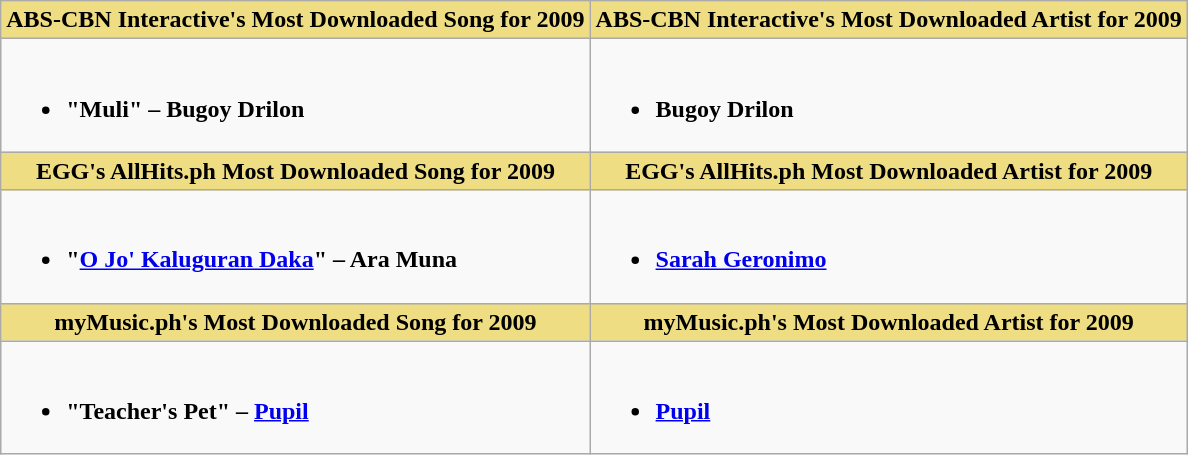<table class="wikitable">
<tr>
<th style="background:#EEDD82;" ! width:50%">ABS-CBN Interactive's Most Downloaded Song for 2009</th>
<th style="background:#EEDD82;" ! width:50%">ABS-CBN Interactive's Most Downloaded Artist for 2009</th>
</tr>
<tr>
<td valign="top"><br><ul><li><strong>"Muli" – Bugoy Drilon</strong></li></ul></td>
<td valign="top"><br><ul><li><strong>Bugoy Drilon</strong></li></ul></td>
</tr>
<tr>
<th style="background:#EEDD82;" ! width:50%">EGG's AllHits.ph Most Downloaded Song for 2009</th>
<th style="background:#EEDD82;" ! width:50%">EGG's AllHits.ph Most Downloaded Artist for 2009</th>
</tr>
<tr>
<td valign="top"><br><ul><li><strong>"<a href='#'>O Jo' Kaluguran Daka</a>" – Ara Muna</strong></li></ul></td>
<td valign="top"><br><ul><li><strong><a href='#'>Sarah Geronimo</a></strong></li></ul></td>
</tr>
<tr>
<th style="background:#EEDD82;" ! width:50%">myMusic.ph's Most Downloaded Song for 2009</th>
<th style="background:#EEDD82;" ! width:50%">myMusic.ph's Most Downloaded Artist for 2009</th>
</tr>
<tr>
<td valign="top"><br><ul><li><strong>"Teacher's Pet" – <a href='#'>Pupil</a></strong></li></ul></td>
<td valign="top"><br><ul><li><strong><a href='#'>Pupil</a></strong></li></ul></td>
</tr>
</table>
